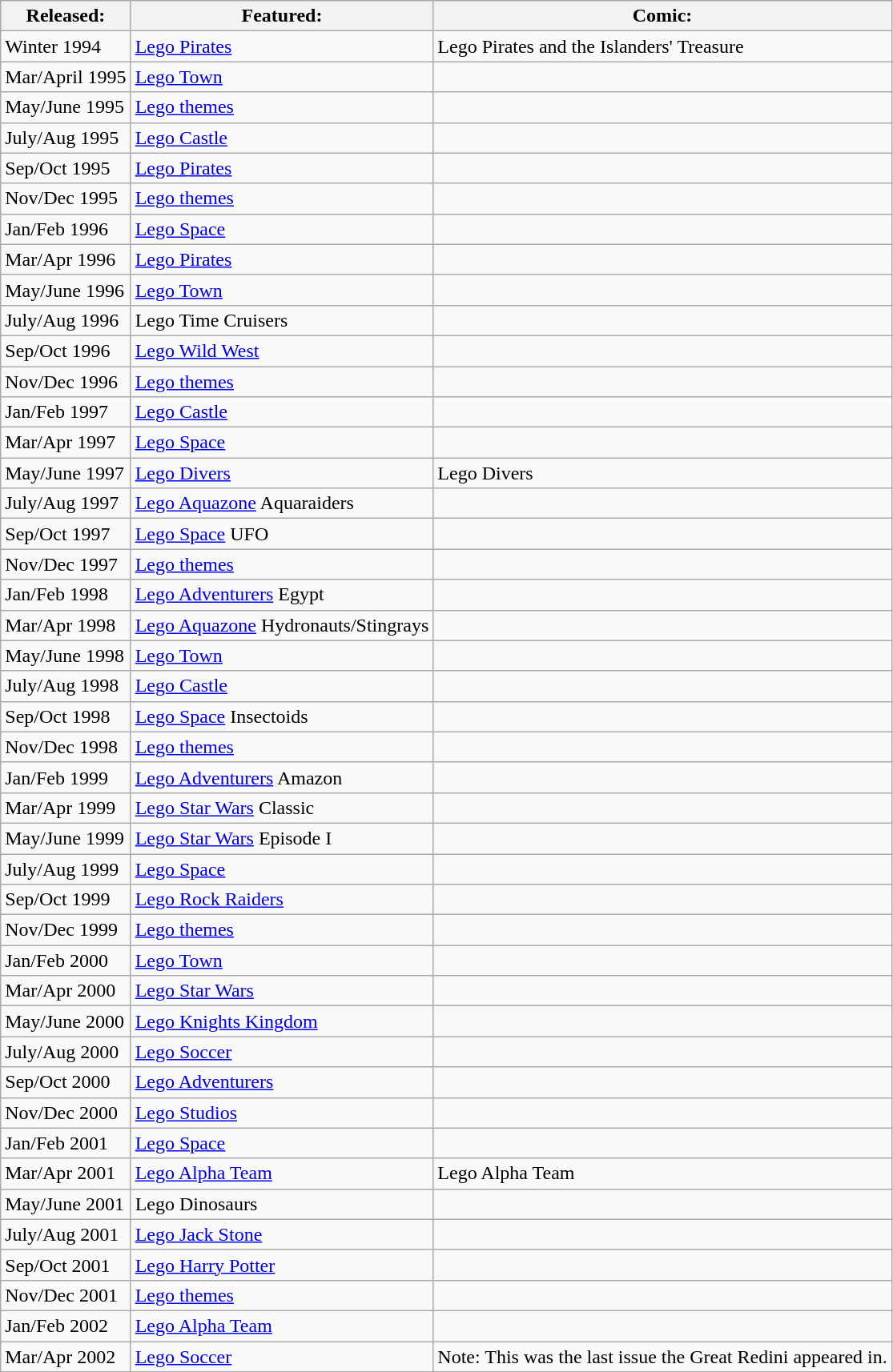<table class="wikitable">
<tr>
<th>Released:</th>
<th>Featured:</th>
<th>Comic:</th>
</tr>
<tr Winter 1994>
<td>Winter 1994</td>
<td><a href='#'>Lego Pirates</a></td>
<td>Lego Pirates and the Islanders' Treasure</td>
</tr>
<tr>
<td>Mar/April 1995</td>
<td><a href='#'>Lego Town</a></td>
<td></td>
</tr>
<tr>
<td>May/June 1995</td>
<td><a href='#'>Lego themes</a></td>
<td></td>
</tr>
<tr>
<td>July/Aug 1995</td>
<td><a href='#'>Lego Castle</a></td>
<td></td>
</tr>
<tr>
<td>Sep/Oct 1995</td>
<td><a href='#'>Lego Pirates</a></td>
<td></td>
</tr>
<tr>
<td>Nov/Dec 1995</td>
<td><a href='#'>Lego themes</a></td>
<td></td>
</tr>
<tr>
<td>Jan/Feb 1996</td>
<td><a href='#'>Lego Space</a></td>
<td></td>
</tr>
<tr>
<td>Mar/Apr 1996</td>
<td><a href='#'>Lego Pirates</a></td>
<td></td>
</tr>
<tr>
<td>May/June 1996</td>
<td><a href='#'>Lego Town</a></td>
<td></td>
</tr>
<tr>
<td>July/Aug 1996</td>
<td>Lego Time Cruisers</td>
<td></td>
</tr>
<tr>
<td>Sep/Oct 1996</td>
<td><a href='#'>Lego Wild West</a></td>
<td></td>
</tr>
<tr>
<td>Nov/Dec 1996</td>
<td><a href='#'>Lego themes</a></td>
<td></td>
</tr>
<tr>
<td>Jan/Feb 1997</td>
<td><a href='#'>Lego Castle</a></td>
<td></td>
</tr>
<tr>
<td>Mar/Apr 1997</td>
<td><a href='#'>Lego Space</a></td>
<td></td>
</tr>
<tr>
<td>May/June 1997</td>
<td><a href='#'>Lego Divers</a></td>
<td>Lego Divers</td>
</tr>
<tr>
<td>July/Aug 1997</td>
<td><a href='#'>Lego Aquazone</a> Aquaraiders</td>
<td></td>
</tr>
<tr>
<td>Sep/Oct 1997</td>
<td><a href='#'>Lego Space</a> UFO</td>
<td></td>
</tr>
<tr>
<td>Nov/Dec 1997</td>
<td><a href='#'>Lego themes</a></td>
<td></td>
</tr>
<tr>
<td>Jan/Feb 1998</td>
<td><a href='#'>Lego Adventurers</a> Egypt</td>
<td></td>
</tr>
<tr>
<td>Mar/Apr 1998</td>
<td><a href='#'>Lego Aquazone</a> Hydronauts/Stingrays</td>
<td></td>
</tr>
<tr>
<td>May/June 1998</td>
<td><a href='#'>Lego Town</a></td>
<td></td>
</tr>
<tr>
<td>July/Aug 1998</td>
<td><a href='#'>Lego Castle</a></td>
<td></td>
</tr>
<tr>
<td>Sep/Oct 1998</td>
<td><a href='#'>Lego Space</a> Insectoids</td>
<td></td>
</tr>
<tr>
<td>Nov/Dec 1998</td>
<td><a href='#'>Lego themes</a></td>
<td></td>
</tr>
<tr>
<td>Jan/Feb 1999</td>
<td><a href='#'>Lego Adventurers</a> Amazon</td>
<td></td>
</tr>
<tr>
<td>Mar/Apr 1999</td>
<td><a href='#'>Lego Star Wars</a> Classic</td>
<td></td>
</tr>
<tr>
<td>May/June 1999</td>
<td><a href='#'>Lego Star Wars</a> Episode I</td>
<td></td>
</tr>
<tr>
<td>July/Aug 1999</td>
<td><a href='#'>Lego Space</a></td>
<td></td>
</tr>
<tr>
<td>Sep/Oct 1999</td>
<td><a href='#'>Lego Rock Raiders</a></td>
<td></td>
</tr>
<tr>
<td>Nov/Dec 1999</td>
<td><a href='#'>Lego themes</a></td>
<td></td>
</tr>
<tr>
<td>Jan/Feb 2000</td>
<td><a href='#'>Lego Town</a></td>
<td></td>
</tr>
<tr>
<td>Mar/Apr 2000</td>
<td><a href='#'>Lego Star Wars</a></td>
<td></td>
</tr>
<tr>
<td>May/June 2000</td>
<td><a href='#'>Lego Knights Kingdom</a></td>
<td></td>
</tr>
<tr>
<td>July/Aug 2000</td>
<td><a href='#'>Lego Soccer</a></td>
<td></td>
</tr>
<tr>
<td>Sep/Oct 2000</td>
<td><a href='#'>Lego Adventurers</a></td>
<td></td>
</tr>
<tr>
<td>Nov/Dec 2000</td>
<td><a href='#'>Lego Studios</a></td>
<td></td>
</tr>
<tr>
<td>Jan/Feb 2001</td>
<td><a href='#'>Lego Space</a></td>
<td></td>
</tr>
<tr>
<td>Mar/Apr 2001</td>
<td><a href='#'>Lego Alpha Team</a></td>
<td>Lego Alpha Team</td>
</tr>
<tr>
<td>May/June 2001</td>
<td>Lego Dinosaurs</td>
<td></td>
</tr>
<tr>
<td>July/Aug 2001</td>
<td><a href='#'>Lego Jack Stone</a></td>
<td></td>
</tr>
<tr>
<td>Sep/Oct 2001</td>
<td><a href='#'>Lego Harry Potter</a></td>
<td></td>
</tr>
<tr>
<td>Nov/Dec 2001</td>
<td><a href='#'>Lego themes</a></td>
<td></td>
</tr>
<tr>
<td>Jan/Feb 2002</td>
<td><a href='#'>Lego Alpha Team</a></td>
<td></td>
</tr>
<tr>
<td>Mar/Apr 2002</td>
<td><a href='#'>Lego Soccer</a></td>
<td>Note: This was the last issue the Great Redini appeared in.</td>
</tr>
</table>
